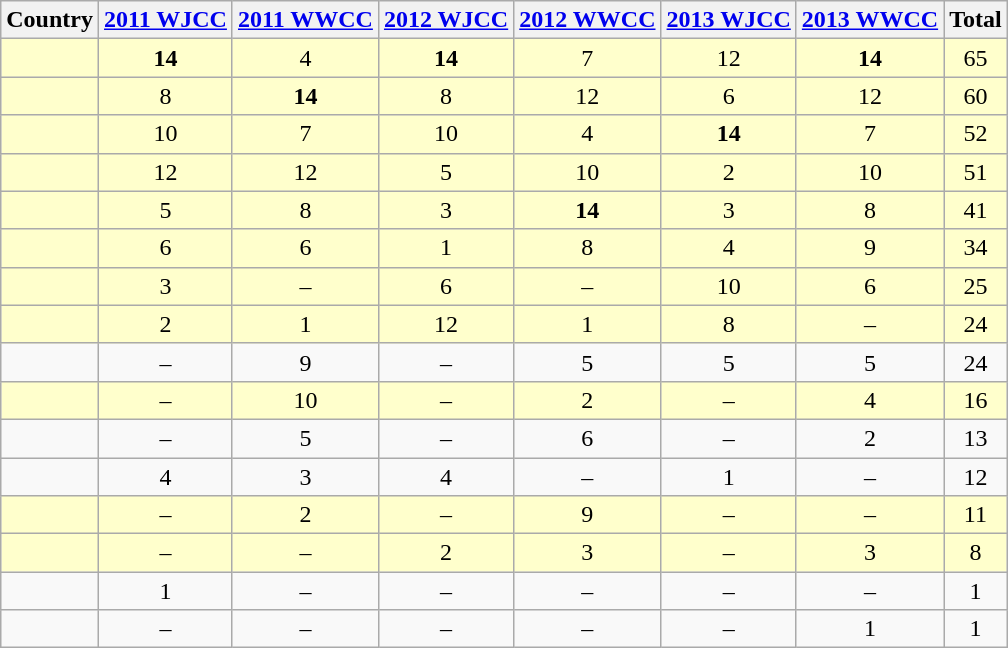<table class="wikitable sortable" style="text-align:center;">
<tr>
<th>Country</th>
<th><a href='#'>2011 WJCC</a></th>
<th><a href='#'>2011 WWCC</a></th>
<th><a href='#'>2012 WJCC</a></th>
<th><a href='#'>2012 WWCC</a></th>
<th><a href='#'>2013 WJCC</a></th>
<th><a href='#'>2013 WWCC</a></th>
<th>Total</th>
</tr>
<tr bgcolor=#ffffcc>
<td align=left></td>
<td><strong>14</strong></td>
<td>4</td>
<td><strong>14</strong></td>
<td>7</td>
<td>12</td>
<td><strong>14</strong></td>
<td>65</td>
</tr>
<tr bgcolor=#ffffcc>
<td align=left></td>
<td>8</td>
<td><strong>14</strong></td>
<td>8</td>
<td>12</td>
<td>6</td>
<td>12</td>
<td>60</td>
</tr>
<tr bgcolor=#ffffcc>
<td align=left></td>
<td>10</td>
<td>7</td>
<td>10</td>
<td>4</td>
<td><strong>14</strong></td>
<td>7</td>
<td>52</td>
</tr>
<tr bgcolor=#ffffcc>
<td align=left></td>
<td>12</td>
<td>12</td>
<td>5</td>
<td>10</td>
<td>2</td>
<td>10</td>
<td>51</td>
</tr>
<tr bgcolor=#ffffcc>
<td align=left></td>
<td>5</td>
<td>8</td>
<td>3</td>
<td><strong>14</strong></td>
<td>3</td>
<td>8</td>
<td>41</td>
</tr>
<tr bgcolor=#ffffcc>
<td align=left></td>
<td>6</td>
<td>6</td>
<td>1</td>
<td>8</td>
<td>4</td>
<td>9</td>
<td>34</td>
</tr>
<tr bgcolor=#ffffcc>
<td align=left></td>
<td>3</td>
<td>–</td>
<td>6</td>
<td>–</td>
<td>10</td>
<td>6</td>
<td>25</td>
</tr>
<tr bgcolor=#ffffcc>
<td align=left></td>
<td>2</td>
<td>1</td>
<td>12</td>
<td>1</td>
<td>8</td>
<td>–</td>
<td>24</td>
</tr>
<tr>
<td align=left></td>
<td>–</td>
<td>9</td>
<td>–</td>
<td>5</td>
<td>5</td>
<td>5</td>
<td>24</td>
</tr>
<tr bgcolor=#ffffcc>
<td align=left></td>
<td>–</td>
<td>10</td>
<td>–</td>
<td>2</td>
<td>–</td>
<td>4</td>
<td>16</td>
</tr>
<tr>
<td align=left></td>
<td>–</td>
<td>5</td>
<td>–</td>
<td>6</td>
<td>–</td>
<td>2</td>
<td>13</td>
</tr>
<tr>
<td align=left></td>
<td>4</td>
<td>3</td>
<td>4</td>
<td>–</td>
<td>1</td>
<td>–</td>
<td>12</td>
</tr>
<tr bgcolor=#ffffcc>
<td align=left></td>
<td>–</td>
<td>2</td>
<td>–</td>
<td>9</td>
<td>–</td>
<td>–</td>
<td>11</td>
</tr>
<tr bgcolor=#ffffcc>
<td align=left></td>
<td>–</td>
<td>–</td>
<td>2</td>
<td>3</td>
<td>–</td>
<td>3</td>
<td>8</td>
</tr>
<tr>
<td align=left></td>
<td>1</td>
<td>–</td>
<td>–</td>
<td>–</td>
<td>–</td>
<td>–</td>
<td>1</td>
</tr>
<tr>
<td align=left></td>
<td>–</td>
<td>–</td>
<td>–</td>
<td>–</td>
<td>–</td>
<td>1</td>
<td>1</td>
</tr>
</table>
